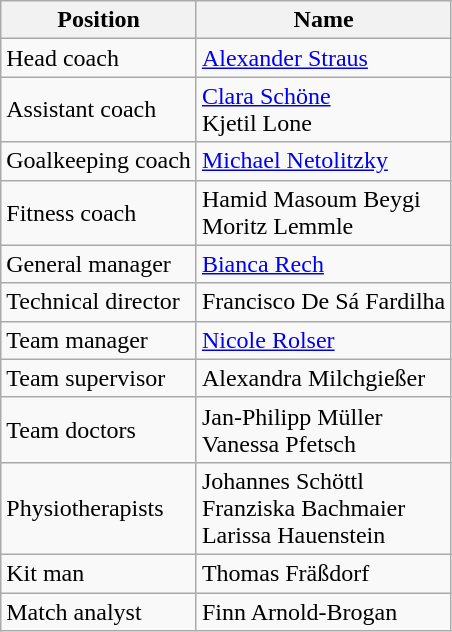<table class="wikitable">
<tr>
<th>Position</th>
<th>Name</th>
</tr>
<tr>
<td>Head coach</td>
<td> <a href='#'>Alexander Straus</a></td>
</tr>
<tr>
<td>Assistant coach</td>
<td> <a href='#'>Clara Schöne</a> <br>  Kjetil Lone</td>
</tr>
<tr>
<td>Goalkeeping coach</td>
<td> <a href='#'>Michael Netolitzky</a></td>
</tr>
<tr>
<td>Fitness coach</td>
<td> Hamid Masoum Beygi <br>  Moritz Lemmle</td>
</tr>
<tr>
<td>General manager</td>
<td> <a href='#'>Bianca Rech</a></td>
</tr>
<tr>
<td>Technical director</td>
<td> Francisco De Sá Fardilha</td>
</tr>
<tr>
<td>Team manager</td>
<td> <a href='#'>Nicole Rolser</a></td>
</tr>
<tr>
<td>Team supervisor</td>
<td> Alexandra Milchgießer</td>
</tr>
<tr>
<td>Team doctors</td>
<td> Jan-Philipp Müller <br>  Vanessa Pfetsch</td>
</tr>
<tr>
<td>Physiotherapists</td>
<td> Johannes Schöttl <br>   Franziska Bachmaier <br>  Larissa Hauenstein</td>
</tr>
<tr>
<td>Kit man</td>
<td> Thomas Fräßdorf</td>
</tr>
<tr>
<td>Match analyst</td>
<td> Finn Arnold-Brogan</td>
</tr>
</table>
